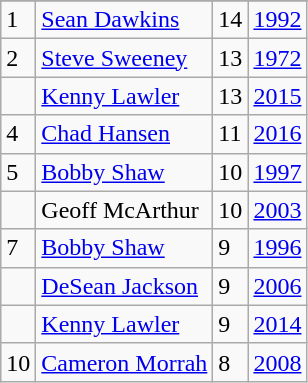<table class="wikitable">
<tr>
</tr>
<tr>
<td>1</td>
<td><a href='#'>Sean Dawkins</a></td>
<td>14</td>
<td><a href='#'>1992</a></td>
</tr>
<tr>
<td>2</td>
<td><a href='#'>Steve Sweeney</a></td>
<td>13</td>
<td><a href='#'>1972</a></td>
</tr>
<tr>
<td></td>
<td><a href='#'>Kenny Lawler</a></td>
<td>13</td>
<td><a href='#'>2015</a></td>
</tr>
<tr>
<td>4</td>
<td><a href='#'>Chad Hansen</a></td>
<td>11</td>
<td><a href='#'>2016</a></td>
</tr>
<tr>
<td>5</td>
<td><a href='#'>Bobby Shaw</a></td>
<td>10</td>
<td><a href='#'>1997</a></td>
</tr>
<tr>
<td></td>
<td>Geoff McArthur</td>
<td>10</td>
<td><a href='#'>2003</a></td>
</tr>
<tr>
<td>7</td>
<td><a href='#'>Bobby Shaw</a></td>
<td>9</td>
<td><a href='#'>1996</a></td>
</tr>
<tr>
<td></td>
<td><a href='#'>DeSean Jackson</a></td>
<td>9</td>
<td><a href='#'>2006</a></td>
</tr>
<tr>
<td></td>
<td><a href='#'>Kenny Lawler</a></td>
<td>9</td>
<td><a href='#'>2014</a></td>
</tr>
<tr>
<td>10</td>
<td><a href='#'>Cameron Morrah</a></td>
<td>8</td>
<td><a href='#'>2008</a></td>
</tr>
</table>
